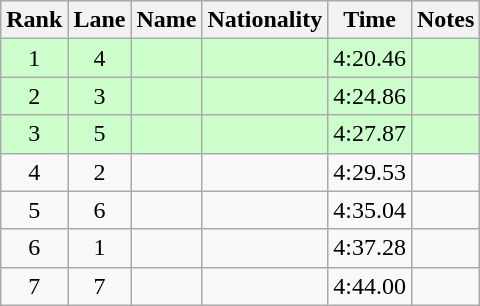<table class="wikitable sortable" style="text-align:center">
<tr>
<th>Rank</th>
<th>Lane</th>
<th>Name</th>
<th>Nationality</th>
<th>Time</th>
<th>Notes</th>
</tr>
<tr bgcolor=ccffcc>
<td>1</td>
<td>4</td>
<td align=left></td>
<td align=left></td>
<td>4:20.46</td>
<td><strong></strong></td>
</tr>
<tr bgcolor=ccffcc>
<td>2</td>
<td>3</td>
<td align=left></td>
<td align=left></td>
<td>4:24.86</td>
<td><strong></strong></td>
</tr>
<tr bgcolor=ccffcc>
<td>3</td>
<td>5</td>
<td align=left></td>
<td align=left></td>
<td>4:27.87</td>
<td><strong></strong></td>
</tr>
<tr>
<td>4</td>
<td>2</td>
<td align=left></td>
<td align=left></td>
<td>4:29.53</td>
<td></td>
</tr>
<tr>
<td>5</td>
<td>6</td>
<td align=left></td>
<td align=left></td>
<td>4:35.04</td>
<td></td>
</tr>
<tr>
<td>6</td>
<td>1</td>
<td align=left></td>
<td align=left></td>
<td>4:37.28</td>
<td></td>
</tr>
<tr>
<td>7</td>
<td>7</td>
<td align=left></td>
<td align=left></td>
<td>4:44.00</td>
<td></td>
</tr>
</table>
